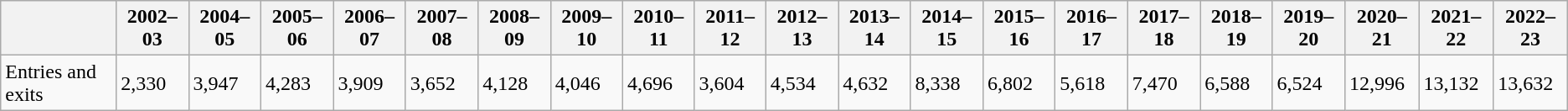<table class="wikitable">
<tr>
<th></th>
<th>2002–03</th>
<th>2004–05</th>
<th>2005–06</th>
<th>2006–07</th>
<th>2007–08</th>
<th>2008–09</th>
<th>2009–10</th>
<th>2010–11</th>
<th>2011–12</th>
<th>2012–13</th>
<th>2013–14</th>
<th>2014–15</th>
<th>2015–16</th>
<th>2016–17</th>
<th>2017–18</th>
<th>2018–19</th>
<th>2019–20</th>
<th>2020–21</th>
<th>2021–22</th>
<th>2022–23</th>
</tr>
<tr>
<td>Entries and exits</td>
<td>2,330</td>
<td>3,947</td>
<td>4,283</td>
<td>3,909</td>
<td>3,652</td>
<td>4,128</td>
<td>4,046</td>
<td>4,696</td>
<td>3,604</td>
<td>4,534</td>
<td>4,632</td>
<td>8,338</td>
<td>6,802</td>
<td>5,618</td>
<td>7,470</td>
<td>6,588</td>
<td>6,524</td>
<td>12,996</td>
<td>13,132</td>
<td>13,632</td>
</tr>
</table>
